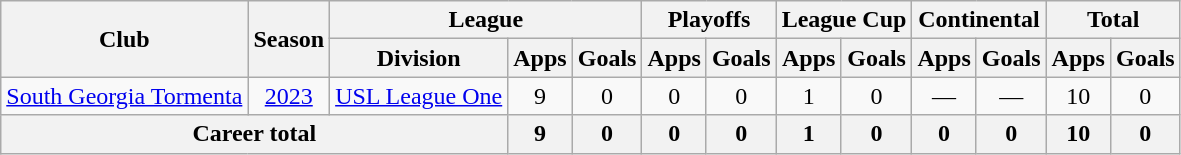<table class="wikitable" style="text-align: center;">
<tr>
<th rowspan="2">Club</th>
<th rowspan="2">Season</th>
<th colspan="3">League</th>
<th colspan="2">Playoffs</th>
<th colspan="2">League Cup</th>
<th colspan="2">Continental</th>
<th colspan="2">Total</th>
</tr>
<tr>
<th>Division</th>
<th>Apps</th>
<th>Goals</th>
<th>Apps</th>
<th>Goals</th>
<th>Apps</th>
<th>Goals</th>
<th>Apps</th>
<th>Goals</th>
<th>Apps</th>
<th>Goals</th>
</tr>
<tr>
<td rowspan="1"><a href='#'>South Georgia Tormenta</a></td>
<td><a href='#'>2023</a></td>
<td><a href='#'>USL League One</a></td>
<td>9</td>
<td>0</td>
<td>0</td>
<td>0</td>
<td>1</td>
<td>0</td>
<td>—</td>
<td>—</td>
<td>10</td>
<td>0</td>
</tr>
<tr>
<th colspan="3">Career total</th>
<th>9</th>
<th>0</th>
<th>0</th>
<th>0</th>
<th>1</th>
<th>0</th>
<th>0</th>
<th>0</th>
<th>10</th>
<th>0</th>
</tr>
</table>
